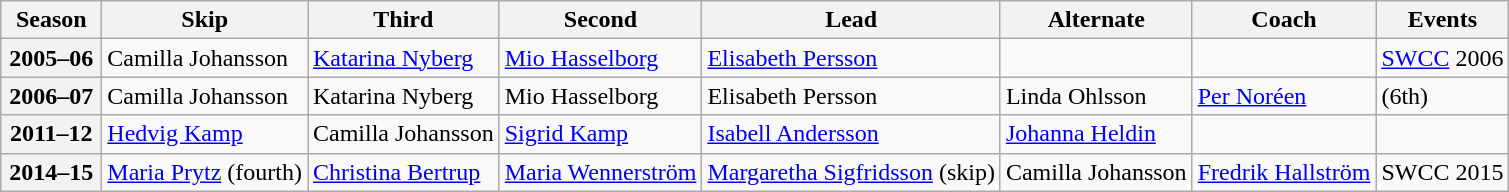<table class="wikitable">
<tr>
<th scope="col" width=60>Season</th>
<th scope="col">Skip</th>
<th scope="col">Third</th>
<th scope="col">Second</th>
<th scope="col">Lead</th>
<th scope="col">Alternate</th>
<th scope="col">Coach</th>
<th scope="col">Events</th>
</tr>
<tr>
<th scope="row">2005–06</th>
<td>Camilla Johansson</td>
<td><a href='#'>Katarina Nyberg</a></td>
<td><a href='#'>Mio Hasselborg</a></td>
<td><a href='#'>Elisabeth Persson</a></td>
<td></td>
<td></td>
<td><a href='#'>SWCC</a> 2006 </td>
</tr>
<tr>
<th scope="row">2006–07</th>
<td>Camilla Johansson</td>
<td>Katarina Nyberg</td>
<td>Mio Hasselborg</td>
<td>Elisabeth Persson</td>
<td>Linda Ohlsson</td>
<td><a href='#'>Per Noréen</a></td>
<td> (6th)</td>
</tr>
<tr>
<th scope="row">2011–12</th>
<td><a href='#'>Hedvig Kamp</a></td>
<td>Camilla Johansson</td>
<td><a href='#'>Sigrid Kamp</a></td>
<td><a href='#'>Isabell Andersson</a></td>
<td><a href='#'>Johanna Heldin</a></td>
<td></td>
<td></td>
</tr>
<tr>
<th scope="row">2014–15</th>
<td><a href='#'>Maria Prytz</a> (fourth)</td>
<td><a href='#'>Christina Bertrup</a></td>
<td><a href='#'>Maria Wennerström</a></td>
<td><a href='#'>Margaretha Sigfridsson</a> (skip)</td>
<td>Camilla Johansson</td>
<td><a href='#'>Fredrik Hallström</a></td>
<td>SWCC 2015 </td>
</tr>
</table>
